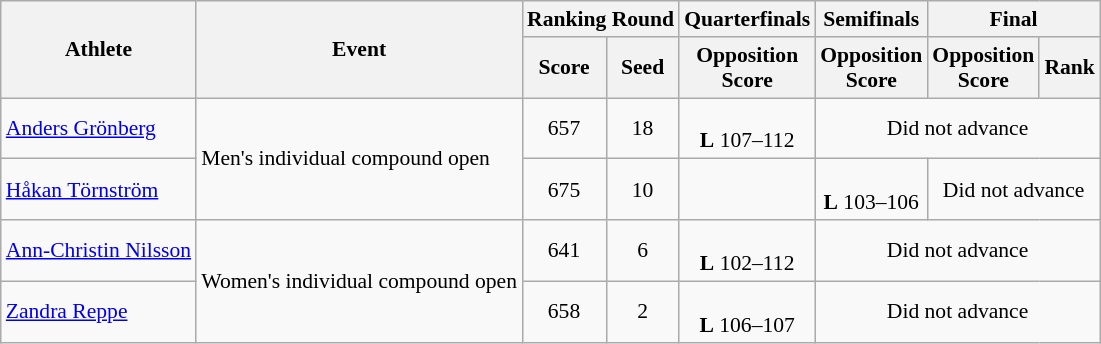<table class="wikitable" style="font-size:90%">
<tr>
<th rowspan="2">Athlete</th>
<th rowspan="2">Event</th>
<th colspan="2">Ranking Round</th>
<th>Quarterfinals</th>
<th>Semifinals</th>
<th colspan="2">Final</th>
</tr>
<tr>
<th>Score</th>
<th>Seed</th>
<th>Opposition<br>Score</th>
<th>Opposition<br>Score</th>
<th>Opposition<br>Score</th>
<th>Rank</th>
</tr>
<tr align=center>
<td align=left><a href='#'>Anders Grönberg</a></td>
<td align=left rowspan=2>Men's individual compound open</td>
<td>657</td>
<td>18</td>
<td><br><strong>L</strong> 107–112</td>
<td colspan=4>Did not advance</td>
</tr>
<tr align=center>
<td align=left><a href='#'>Håkan Törnström</a></td>
<td>675</td>
<td>10</td>
<td></td>
<td><br><strong>L</strong> 103–106</td>
<td colspan=3>Did not advance</td>
</tr>
<tr align=center>
<td align=left><a href='#'>Ann-Christin Nilsson</a></td>
<td align=left rowspan=2>Women's individual compound open</td>
<td>641</td>
<td>6</td>
<td><br><strong>L</strong> 102–112</td>
<td colspan=3>Did not advance</td>
</tr>
<tr align=center>
<td align=left><a href='#'>Zandra Reppe</a></td>
<td>658</td>
<td>2</td>
<td><br><strong>L</strong> 106–107</td>
<td colspan=3>Did not advance</td>
</tr>
</table>
